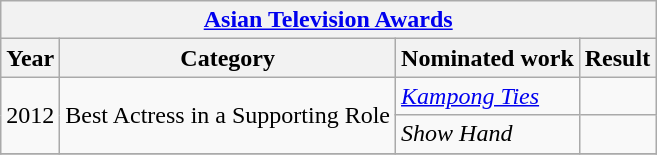<table class="wikitable sortable">
<tr>
<th colspan="5";" align="center"><a href='#'>Asian Television Awards</a></th>
</tr>
<tr>
<th>Year</th>
<th>Category</th>
<th>Nominated work</th>
<th>Result</th>
</tr>
<tr>
<td rowspan="2">2012</td>
<td rowspan="2">Best Actress in a Supporting Role</td>
<td><em><a href='#'>Kampong Ties</a></em> <br> </td>
<td></td>
</tr>
<tr>
<td><em>Show Hand</em></td>
<td></td>
</tr>
<tr>
</tr>
</table>
